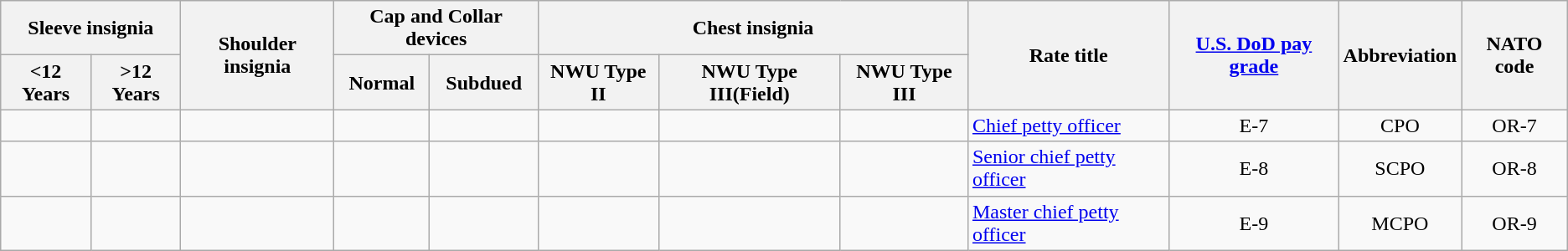<table class="wikitable">
<tr>
<th colspan="2">Sleeve insignia</th>
<th rowspan="2">Shoulder insignia</th>
<th colspan="2">Cap and Collar devices</th>
<th colspan="3">Chest insignia</th>
<th rowspan="2">Rate title</th>
<th rowspan="2"><a href='#'>U.S. DoD pay grade</a></th>
<th rowspan="2">Abbreviation</th>
<th rowspan="2">NATO code</th>
</tr>
<tr>
<th><12 Years</th>
<th>>12 Years</th>
<th>Normal</th>
<th>Subdued</th>
<th>NWU Type II</th>
<th>NWU Type III(Field)</th>
<th>NWU Type III</th>
</tr>
<tr>
<td style="text-align:center;"></td>
<td style="text-align:center;"></td>
<td style="text-align:center;"></td>
<td style="text-align:center;"></td>
<td style="text-align:center;"></td>
<td style="text-align:center;"></td>
<td style="text-align:center;"></td>
<td></td>
<td><a href='#'>Chief petty officer</a></td>
<td style="text-align:center;">E-7</td>
<td style="text-align:center;">CPO</td>
<td style="text-align:center;">OR-7</td>
</tr>
<tr>
<td style="text-align:center;"></td>
<td style="text-align:center;"></td>
<td style="text-align:center;"></td>
<td style="text-align:center;"></td>
<td style="text-align:center;"></td>
<td style="text-align:center;"></td>
<td style="text-align:center;"></td>
<td></td>
<td><a href='#'>Senior chief petty officer</a></td>
<td style="text-align:center;">E-8</td>
<td style="text-align:center;">SCPO</td>
<td style="text-align:center;">OR-8</td>
</tr>
<tr>
<td style="text-align:center;"></td>
<td style="text-align:center;"></td>
<td style="text-align:center;"></td>
<td style="text-align:center;"></td>
<td style="text-align:center;"></td>
<td style="text-align:center;"></td>
<td style="text-align:center;"></td>
<td></td>
<td><a href='#'>Master chief petty officer</a></td>
<td style="text-align:center;">E-9</td>
<td style="text-align:center;">MCPO</td>
<td style="text-align:center;">OR-9</td>
</tr>
</table>
